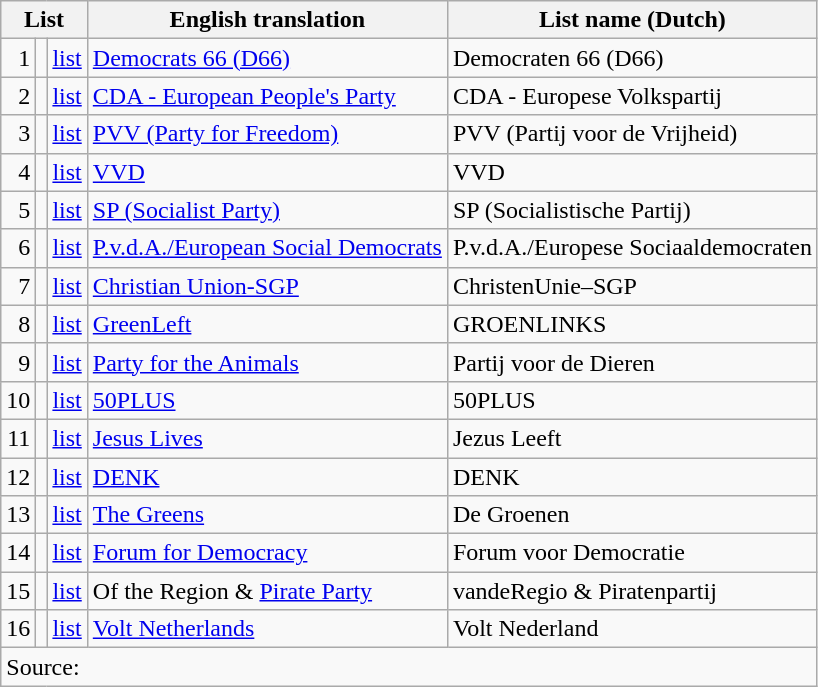<table class="wikitable">
<tr>
<th colspan="3">List</th>
<th>English translation</th>
<th>List name (Dutch)</th>
</tr>
<tr>
<td style="text-align:right;">1</td>
<td></td>
<td><a href='#'>list</a></td>
<td><a href='#'>Democrats 66 (D66)</a></td>
<td>Democraten 66 (D66)</td>
</tr>
<tr>
<td style="text-align:right;">2</td>
<td></td>
<td><a href='#'>list</a></td>
<td><a href='#'>CDA - European People's Party</a></td>
<td>CDA - Europese Volkspartij</td>
</tr>
<tr>
<td style="text-align:right;">3</td>
<td></td>
<td><a href='#'>list</a></td>
<td><a href='#'>PVV (Party for Freedom)</a></td>
<td>PVV (Partij voor de Vrijheid)</td>
</tr>
<tr>
<td style="text-align:right;">4</td>
<td></td>
<td><a href='#'>list</a></td>
<td><a href='#'>VVD</a></td>
<td>VVD</td>
</tr>
<tr>
<td style="text-align:right;">5</td>
<td></td>
<td><a href='#'>list</a></td>
<td><a href='#'>SP (Socialist Party)</a></td>
<td>SP (Socialistische Partij)</td>
</tr>
<tr>
<td style="text-align:right;">6</td>
<td></td>
<td><a href='#'>list</a></td>
<td><a href='#'>P.v.d.A./European Social Democrats</a></td>
<td>P.v.d.A./Europese Sociaaldemocraten</td>
</tr>
<tr>
<td style="text-align:right;">7</td>
<td></td>
<td><a href='#'>list</a></td>
<td><a href='#'>Christian Union-SGP</a></td>
<td>ChristenUnie–SGP</td>
</tr>
<tr>
<td style="text-align:right;">8</td>
<td></td>
<td><a href='#'>list</a></td>
<td><a href='#'>GreenLeft</a></td>
<td>GROENLINKS</td>
</tr>
<tr>
<td style="text-align:right;">9</td>
<td></td>
<td><a href='#'>list</a></td>
<td><a href='#'>Party for the Animals</a></td>
<td>Partij voor de Dieren</td>
</tr>
<tr>
<td style="text-align:right;">10</td>
<td></td>
<td><a href='#'>list</a></td>
<td><a href='#'>50PLUS</a></td>
<td>50PLUS</td>
</tr>
<tr>
<td style="text-align:right;">11</td>
<td></td>
<td><a href='#'>list</a></td>
<td><a href='#'>Jesus Lives</a></td>
<td>Jezus Leeft</td>
</tr>
<tr>
<td style="text-align:right;">12</td>
<td></td>
<td><a href='#'>list</a></td>
<td><a href='#'>DENK</a></td>
<td>DENK</td>
</tr>
<tr>
<td style="text-align:right;">13</td>
<td></td>
<td><a href='#'>list</a></td>
<td><a href='#'>The Greens</a></td>
<td>De Groenen</td>
</tr>
<tr>
<td style="text-align:right;">14</td>
<td></td>
<td><a href='#'>list</a></td>
<td><a href='#'>Forum for Democracy</a></td>
<td>Forum voor Democratie</td>
</tr>
<tr>
<td style="text-align:right;">15</td>
<td></td>
<td><a href='#'>list</a></td>
<td>Of the Region & <a href='#'>Pirate Party</a></td>
<td>vandeRegio & Piratenpartij</td>
</tr>
<tr>
<td style="text-align:right;">16</td>
<td></td>
<td><a href='#'>list</a></td>
<td><a href='#'>Volt Netherlands</a></td>
<td>Volt Nederland</td>
</tr>
<tr>
<td colspan="5">Source:</td>
</tr>
</table>
